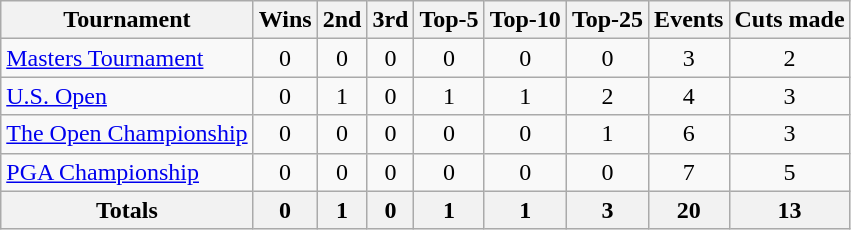<table class=wikitable style=text-align:center>
<tr>
<th>Tournament</th>
<th>Wins</th>
<th>2nd</th>
<th>3rd</th>
<th>Top-5</th>
<th>Top-10</th>
<th>Top-25</th>
<th>Events</th>
<th>Cuts made</th>
</tr>
<tr>
<td align=left><a href='#'>Masters Tournament</a></td>
<td>0</td>
<td>0</td>
<td>0</td>
<td>0</td>
<td>0</td>
<td>0</td>
<td>3</td>
<td>2</td>
</tr>
<tr>
<td align=left><a href='#'>U.S. Open</a></td>
<td>0</td>
<td>1</td>
<td>0</td>
<td>1</td>
<td>1</td>
<td>2</td>
<td>4</td>
<td>3</td>
</tr>
<tr>
<td align=left><a href='#'>The Open Championship</a></td>
<td>0</td>
<td>0</td>
<td>0</td>
<td>0</td>
<td>0</td>
<td>1</td>
<td>6</td>
<td>3</td>
</tr>
<tr>
<td align=left><a href='#'>PGA Championship</a></td>
<td>0</td>
<td>0</td>
<td>0</td>
<td>0</td>
<td>0</td>
<td>0</td>
<td>7</td>
<td>5</td>
</tr>
<tr>
<th>Totals</th>
<th>0</th>
<th>1</th>
<th>0</th>
<th>1</th>
<th>1</th>
<th>3</th>
<th>20</th>
<th>13</th>
</tr>
</table>
